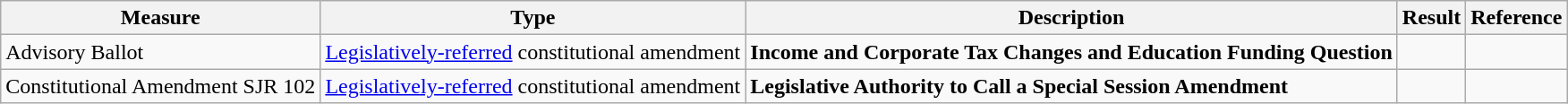<table class="wikitable">
<tr>
<th>Measure</th>
<th>Type</th>
<th>Description</th>
<th>Result</th>
<th>Reference</th>
</tr>
<tr>
<td>Advisory Ballot</td>
<td><a href='#'>Legislatively-referred</a> constitutional amendment</td>
<td><strong>Income and Corporate Tax Changes and Education Funding Question</strong></td>
<td></td>
<td></td>
</tr>
<tr>
<td>Constitutional Amendment SJR 102</td>
<td><a href='#'>Legislatively-referred</a> constitutional amendment</td>
<td><strong>Legislative Authority to Call a Special Session Amendment</strong></td>
<td></td>
<td></td>
</tr>
</table>
